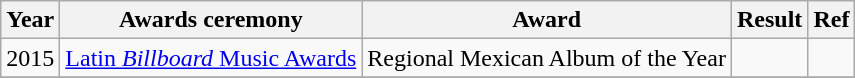<table class="wikitable">
<tr>
<th style="width:30px;">Year</th>
<th>Awards ceremony</th>
<th>Award</th>
<th>Result</th>
<th>Ref</th>
</tr>
<tr>
<td>2015</td>
<td><a href='#'>Latin <em>Billboard</em> Music Awards</a></td>
<td>Regional Mexican Album of the Year</td>
<td></td>
<td></td>
</tr>
<tr>
</tr>
</table>
